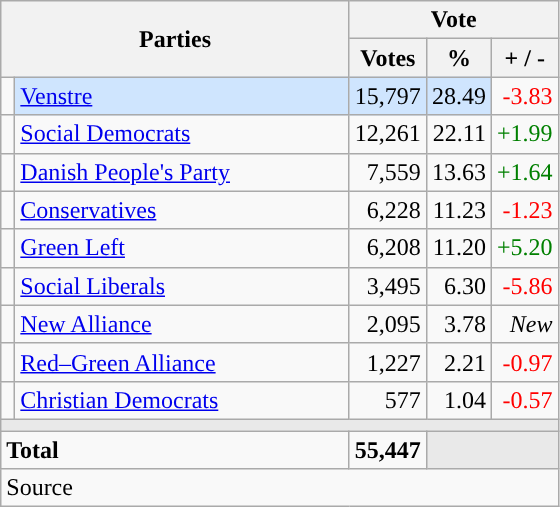<table class="wikitable" style="text-align:right;">
<tr>
<th style="text-align:centre;" rowspan="2" colspan="2" width="225">Parties</th>
<th colspan="3">Vote</th>
</tr>
<tr>
<th width="15">Votes</th>
<th width="15">%</th>
<th width="15">+ / -</th>
</tr>
<tr>
<td width="2" style="color:inherit;background:"></td>
<td bgcolor=#cfe5fe  align="left"><a href='#'>Venstre</a></td>
<td bgcolor=#cfe5fe>15,797</td>
<td bgcolor=#cfe5fe>28.49</td>
<td style=color:red;>-3.83</td>
</tr>
<tr>
<td width="2" style="color:inherit;background:"></td>
<td align="left"><a href='#'>Social Democrats</a></td>
<td>12,261</td>
<td>22.11</td>
<td style=color:green;>+1.99</td>
</tr>
<tr>
<td width="2" style="color:inherit;background:"></td>
<td align="left"><a href='#'>Danish People's Party</a></td>
<td>7,559</td>
<td>13.63</td>
<td style=color:green;>+1.64</td>
</tr>
<tr>
<td width="2" style="color:inherit;background:"></td>
<td align="left"><a href='#'>Conservatives</a></td>
<td>6,228</td>
<td>11.23</td>
<td style=color:red;>-1.23</td>
</tr>
<tr>
<td width="2" style="color:inherit;background:"></td>
<td align="left"><a href='#'>Green Left</a></td>
<td>6,208</td>
<td>11.20</td>
<td style=color:green;>+5.20</td>
</tr>
<tr>
<td width="2" style="color:inherit;background:"></td>
<td align="left"><a href='#'>Social Liberals</a></td>
<td>3,495</td>
<td>6.30</td>
<td style=color:red;>-5.86</td>
</tr>
<tr>
<td width="2" style="color:inherit;background:"></td>
<td align="left"><a href='#'>New Alliance</a></td>
<td>2,095</td>
<td>3.78</td>
<td><em>New</em></td>
</tr>
<tr>
<td width="2" style="color:inherit;background:"></td>
<td align="left"><a href='#'>Red–Green Alliance</a></td>
<td>1,227</td>
<td>2.21</td>
<td style=color:red;>-0.97</td>
</tr>
<tr>
<td width="2" style="color:inherit;background:"></td>
<td align="left"><a href='#'>Christian Democrats</a></td>
<td>577</td>
<td>1.04</td>
<td style=color:red;>-0.57</td>
</tr>
<tr>
<td colspan="7" bgcolor="#E9E9E9"></td>
</tr>
<tr>
<td align="left" colspan="2"><strong>Total</strong></td>
<td><strong>55,447</strong></td>
<td bgcolor="#E9E9E9" colspan="2"></td>
</tr>
<tr>
<td align="left" colspan="6">Source</td>
</tr>
</table>
